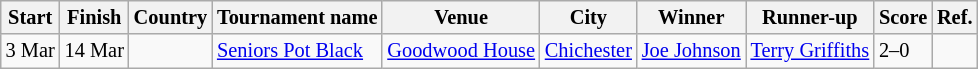<table class="wikitable sortable" style="font-size: 85%">
<tr>
<th>Start</th>
<th>Finish</th>
<th>Country</th>
<th>Tournament name</th>
<th>Venue</th>
<th>City</th>
<th>Winner</th>
<th>Runner-up</th>
<th>Score</th>
<th>Ref.</th>
</tr>
<tr>
<td>3 Mar</td>
<td>14 Mar</td>
<td></td>
<td><a href='#'>Seniors Pot Black</a></td>
<td><a href='#'>Goodwood House</a></td>
<td><a href='#'>Chichester</a></td>
<td> <a href='#'>Joe Johnson</a></td>
<td> <a href='#'>Terry Griffiths</a></td>
<td>2–0</td>
<td></td>
</tr>
</table>
